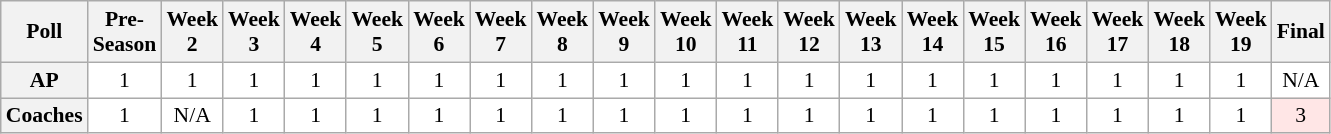<table class="wikitable" style="white-space:nowrap;font-size:90%">
<tr>
<th>Poll</th>
<th>Pre-<br>Season</th>
<th>Week<br>2</th>
<th>Week<br>3</th>
<th>Week<br>4</th>
<th>Week<br>5</th>
<th>Week<br>6</th>
<th>Week<br>7</th>
<th>Week<br>8</th>
<th>Week<br>9</th>
<th>Week<br>10</th>
<th>Week<br>11</th>
<th>Week<br>12</th>
<th>Week<br>13</th>
<th>Week<br>14</th>
<th>Week<br>15</th>
<th>Week<br>16</th>
<th>Week<br>17</th>
<th>Week<br>18</th>
<th>Week<br>19</th>
<th>Final</th>
</tr>
<tr style="text-align:center;">
<th>AP</th>
<td style="background:#FFF;">1</td>
<td style="background:#FFF;">1</td>
<td style="background:#FFF;">1</td>
<td style="background:#FFF;">1</td>
<td style="background:#FFF;">1</td>
<td style="background:#FFF;">1</td>
<td style="background:#FFF;">1</td>
<td style="background:#FFF;">1</td>
<td style="background:#FFF;">1</td>
<td style="background:#FFF;">1</td>
<td style="background:#FFF;">1</td>
<td style="background:#FFF;">1</td>
<td style="background:#FFF;">1</td>
<td style="background:#FFF;">1</td>
<td style="background:#FFF;">1</td>
<td style="background:#FFF;">1</td>
<td style="background:#FFF;">1</td>
<td style="background:#FFF;">1</td>
<td style="background:#FFF;">1</td>
<td style="background:#FFF;">N/A</td>
</tr>
<tr style="text-align:center;">
<th>Coaches</th>
<td style="background:#FFF;">1</td>
<td style="background:#FFF;">N/A</td>
<td style="background:#FFF;">1</td>
<td style="background:#FFF;">1</td>
<td style="background:#FFF;">1</td>
<td style="background:#FFF;">1</td>
<td style="background:#FFF;">1</td>
<td style="background:#FFF;">1</td>
<td style="background:#FFF;">1</td>
<td style="background:#FFF;">1</td>
<td style="background:#FFF;">1</td>
<td style="background:#FFF;">1</td>
<td style="background:#FFF;">1</td>
<td style="background:#FFF;">1</td>
<td style="background:#FFF;">1</td>
<td style="background:#FFF;">1</td>
<td style="background:#FFF;">1</td>
<td style="background:#FFF;">1</td>
<td style="background:#FFF;">1</td>
<td style="background:#FFE6E6;">3</td>
</tr>
</table>
